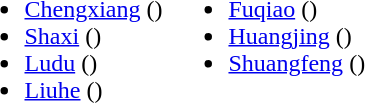<table>
<tr>
<td valign="top"><br><ul><li><a href='#'>Chengxiang</a> ()</li><li><a href='#'>Shaxi</a> ()</li><li><a href='#'>Ludu</a> ()</li><li><a href='#'>Liuhe</a> ()</li></ul></td>
<td valign="top"><br><ul><li><a href='#'>Fuqiao</a> ()</li><li><a href='#'>Huangjing</a> ()</li><li><a href='#'>Shuangfeng</a> ()</li></ul></td>
</tr>
</table>
